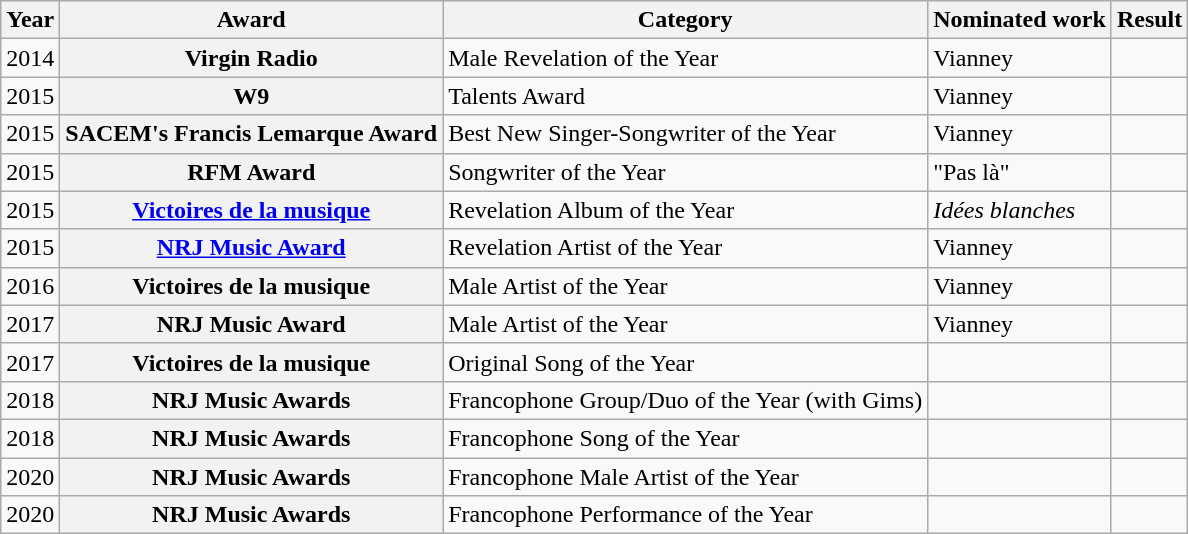<table class="wikitable sortable plainrowheaders">
<tr>
<th scope="col">Year</th>
<th scope="col">Award</th>
<th scope="col">Category</th>
<th scope="col">Nominated work</th>
<th scope="col">Result</th>
</tr>
<tr>
<td>2014</td>
<th scope="row">Virgin Radio</th>
<td>Male Revelation of the Year</td>
<td>Vianney</td>
<td></td>
</tr>
<tr>
<td>2015</td>
<th scope="row">W9</th>
<td>Talents Award</td>
<td>Vianney</td>
<td></td>
</tr>
<tr>
<td>2015</td>
<th scope="row">SACEM's Francis Lemarque Award</th>
<td>Best New Singer-Songwriter of the Year</td>
<td>Vianney</td>
<td></td>
</tr>
<tr>
<td>2015</td>
<th scope="row">RFM Award</th>
<td>Songwriter of the Year</td>
<td>"Pas là"</td>
<td></td>
</tr>
<tr>
<td>2015</td>
<th scope="row"><a href='#'>Victoires de la musique</a></th>
<td>Revelation Album of the Year</td>
<td><em>Idées blanches</em></td>
<td></td>
</tr>
<tr>
<td>2015</td>
<th scope="row"><a href='#'>NRJ Music Award</a></th>
<td>Revelation Artist of the Year</td>
<td>Vianney</td>
<td></td>
</tr>
<tr>
<td>2016</td>
<th scope="row">Victoires de la musique</th>
<td>Male Artist of the Year</td>
<td>Vianney</td>
<td></td>
</tr>
<tr>
<td>2017</td>
<th scope="row">NRJ Music Award</th>
<td>Male Artist of the Year</td>
<td>Vianney</td>
<td></td>
</tr>
<tr>
<td>2017</td>
<th scope="row">Victoires de la musique</th>
<td>Original Song of the Year</td>
<td></td>
<td></td>
</tr>
<tr>
<td>2018</td>
<th scope="row">NRJ Music Awards</th>
<td>Francophone Group/Duo of the Year (with Gims)</td>
<td></td>
<td></td>
</tr>
<tr>
<td>2018</td>
<th scope="row">NRJ Music Awards</th>
<td>Francophone Song of the Year</td>
<td></td>
<td></td>
</tr>
<tr>
<td>2020</td>
<th scope="row">NRJ Music Awards</th>
<td>Francophone Male Artist of the Year</td>
<td></td>
<td></td>
</tr>
<tr>
<td>2020</td>
<th scope="row">NRJ Music Awards</th>
<td>Francophone Performance of the Year</td>
<td></td>
<td></td>
</tr>
</table>
